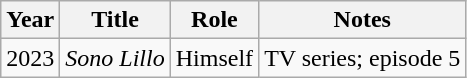<table class="wikitable sortable">
<tr>
<th>Year</th>
<th>Title</th>
<th>Role</th>
<th class="unsortable">Notes</th>
</tr>
<tr>
<td>2023</td>
<td><em>Sono Lillo</em></td>
<td>Himself</td>
<td>TV series; episode 5</td>
</tr>
</table>
